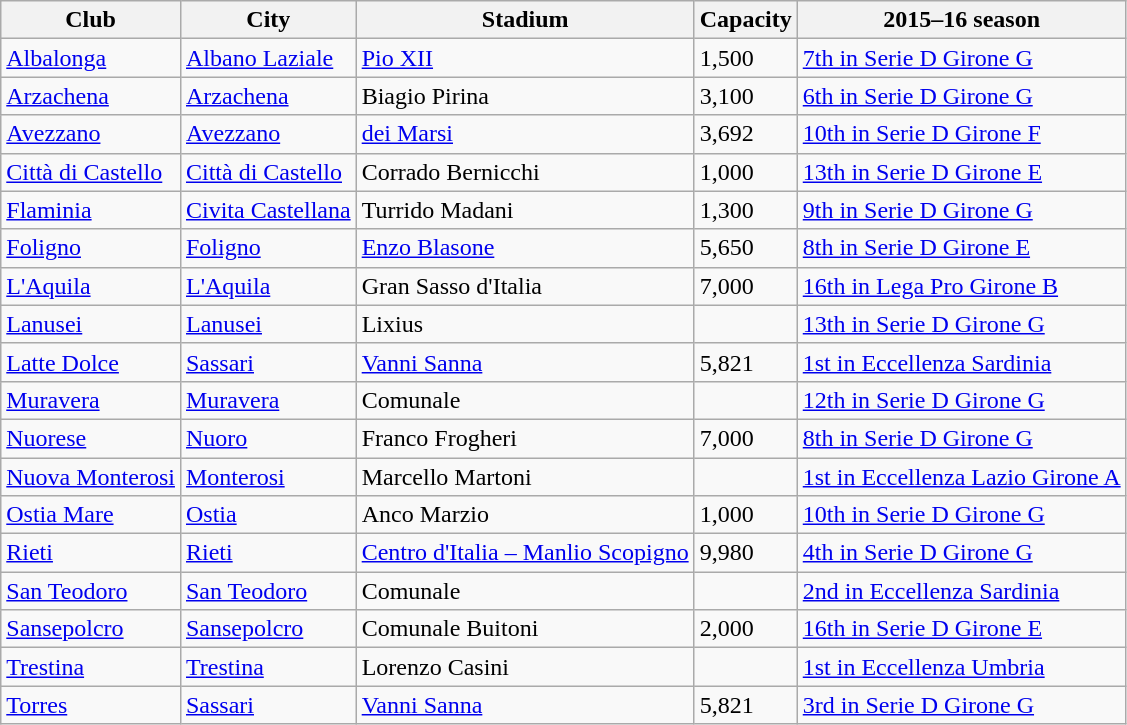<table class="wikitable sortable">
<tr>
<th>Club</th>
<th>City</th>
<th>Stadium</th>
<th>Capacity</th>
<th>2015–16 season</th>
</tr>
<tr>
<td><a href='#'>Albalonga</a></td>
<td><a href='#'>Albano Laziale</a></td>
<td><a href='#'>Pio XII</a></td>
<td>1,500</td>
<td><a href='#'>7th in Serie D Girone G</a></td>
</tr>
<tr>
<td><a href='#'>Arzachena</a></td>
<td><a href='#'>Arzachena</a></td>
<td>Biagio Pirina</td>
<td>3,100</td>
<td><a href='#'>6th in Serie D Girone G</a></td>
</tr>
<tr>
<td><a href='#'>Avezzano</a></td>
<td><a href='#'>Avezzano</a></td>
<td><a href='#'>dei Marsi</a></td>
<td>3,692</td>
<td><a href='#'>10th in Serie D Girone F</a></td>
</tr>
<tr>
<td><a href='#'>Città di Castello</a></td>
<td><a href='#'>Città di Castello</a></td>
<td>Corrado Bernicchi</td>
<td>1,000</td>
<td><a href='#'>13th in Serie D Girone E</a></td>
</tr>
<tr>
<td><a href='#'>Flaminia</a></td>
<td><a href='#'>Civita Castellana</a></td>
<td>Turrido Madani</td>
<td>1,300</td>
<td><a href='#'>9th in Serie D Girone G</a></td>
</tr>
<tr>
<td><a href='#'>Foligno</a></td>
<td><a href='#'>Foligno</a></td>
<td><a href='#'>Enzo Blasone</a></td>
<td>5,650</td>
<td><a href='#'>8th in Serie D Girone E</a></td>
</tr>
<tr>
<td><a href='#'>L'Aquila</a></td>
<td><a href='#'>L'Aquila</a></td>
<td>Gran Sasso d'Italia</td>
<td>7,000</td>
<td><a href='#'>16th in Lega Pro Girone B</a></td>
</tr>
<tr>
<td><a href='#'>Lanusei</a></td>
<td><a href='#'>Lanusei</a></td>
<td>Lixius</td>
<td></td>
<td><a href='#'>13th in Serie D Girone G</a></td>
</tr>
<tr>
<td><a href='#'>Latte Dolce</a></td>
<td><a href='#'>Sassari</a></td>
<td><a href='#'>Vanni Sanna</a></td>
<td>5,821</td>
<td><a href='#'>1st in Eccellenza Sardinia</a></td>
</tr>
<tr>
<td><a href='#'>Muravera</a></td>
<td><a href='#'>Muravera</a></td>
<td>Comunale</td>
<td></td>
<td><a href='#'>12th in Serie D Girone G</a></td>
</tr>
<tr>
<td><a href='#'>Nuorese</a></td>
<td><a href='#'>Nuoro</a></td>
<td>Franco Frogheri</td>
<td>7,000</td>
<td><a href='#'>8th in Serie D Girone G</a></td>
</tr>
<tr>
<td><a href='#'>Nuova Monterosi</a></td>
<td><a href='#'>Monterosi</a></td>
<td>Marcello Martoni</td>
<td></td>
<td><a href='#'>1st in Eccellenza Lazio Girone A</a></td>
</tr>
<tr>
<td><a href='#'>Ostia Mare</a></td>
<td><a href='#'>Ostia</a></td>
<td>Anco Marzio</td>
<td>1,000</td>
<td><a href='#'>10th in Serie D Girone G</a></td>
</tr>
<tr>
<td><a href='#'>Rieti</a></td>
<td><a href='#'>Rieti</a></td>
<td><a href='#'>Centro d'Italia – Manlio Scopigno</a></td>
<td>9,980</td>
<td><a href='#'>4th in Serie D Girone G</a></td>
</tr>
<tr>
<td><a href='#'>San Teodoro</a></td>
<td><a href='#'>San Teodoro</a></td>
<td>Comunale</td>
<td></td>
<td><a href='#'>2nd in Eccellenza Sardinia</a></td>
</tr>
<tr>
<td><a href='#'>Sansepolcro</a></td>
<td><a href='#'>Sansepolcro</a></td>
<td>Comunale Buitoni</td>
<td>2,000</td>
<td><a href='#'>16th in Serie D Girone E</a></td>
</tr>
<tr>
<td><a href='#'>Trestina</a></td>
<td><a href='#'>Trestina</a></td>
<td>Lorenzo Casini</td>
<td></td>
<td><a href='#'>1st in Eccellenza Umbria</a></td>
</tr>
<tr>
<td><a href='#'>Torres</a></td>
<td><a href='#'>Sassari</a></td>
<td><a href='#'>Vanni Sanna</a></td>
<td>5,821</td>
<td><a href='#'>3rd in Serie D Girone G</a></td>
</tr>
</table>
